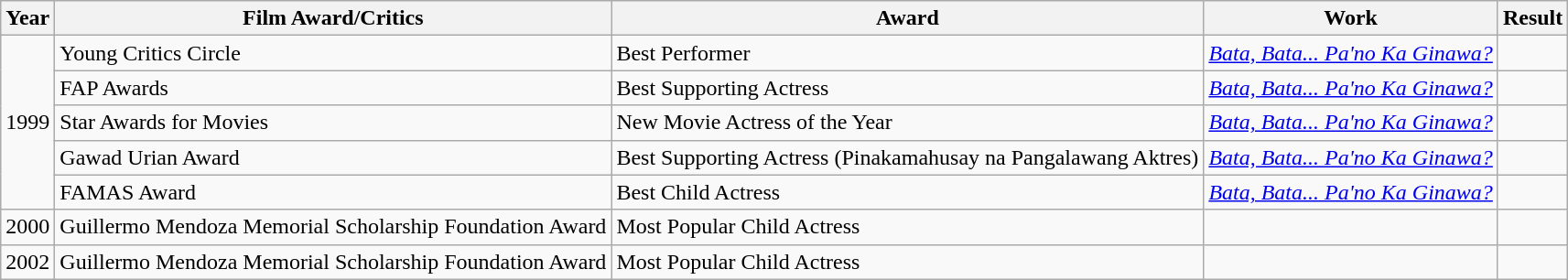<table class="wikitable">
<tr>
<th>Year</th>
<th>Film Award/Critics</th>
<th>Award</th>
<th>Work</th>
<th>Result</th>
</tr>
<tr>
<td rowspan="5">1999</td>
<td>Young Critics Circle</td>
<td>Best Performer</td>
<td><em><a href='#'>Bata, Bata... Pa'no Ka Ginawa?</a></em></td>
<td></td>
</tr>
<tr>
<td>FAP Awards</td>
<td>Best Supporting Actress</td>
<td><em><a href='#'>Bata, Bata... Pa'no Ka Ginawa?</a></em></td>
<td></td>
</tr>
<tr>
<td>Star Awards for Movies</td>
<td>New Movie Actress of the Year</td>
<td><em><a href='#'>Bata, Bata... Pa'no Ka Ginawa?</a></em></td>
<td></td>
</tr>
<tr>
<td>Gawad Urian Award</td>
<td>Best Supporting Actress (Pinakamahusay na Pangalawang Aktres)</td>
<td><em><a href='#'>Bata, Bata... Pa'no Ka Ginawa?</a></em></td>
<td></td>
</tr>
<tr>
<td>FAMAS Award</td>
<td>Best Child Actress</td>
<td><em><a href='#'>Bata, Bata... Pa'no Ka Ginawa?</a></em></td>
<td></td>
</tr>
<tr>
<td>2000</td>
<td>Guillermo Mendoza Memorial Scholarship Foundation Award</td>
<td>Most Popular Child Actress</td>
<td></td>
<td></td>
</tr>
<tr>
<td>2002</td>
<td>Guillermo Mendoza Memorial Scholarship Foundation Award</td>
<td>Most Popular Child Actress</td>
<td></td>
<td></td>
</tr>
</table>
